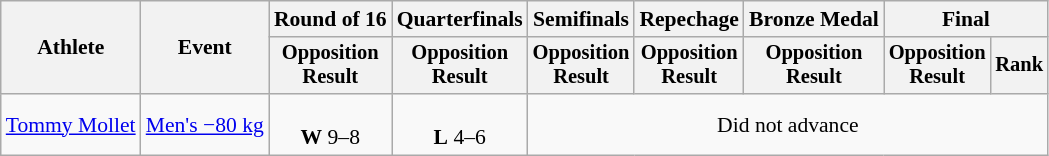<table class="wikitable" style="font-size:90%">
<tr>
<th rowspan="2">Athlete</th>
<th rowspan="2">Event</th>
<th>Round of 16</th>
<th>Quarterfinals</th>
<th>Semifinals</th>
<th>Repechage</th>
<th>Bronze Medal</th>
<th colspan=2>Final</th>
</tr>
<tr style="font-size:95%">
<th>Opposition<br>Result</th>
<th>Opposition<br>Result</th>
<th>Opposition<br>Result</th>
<th>Opposition<br>Result</th>
<th>Opposition<br>Result</th>
<th>Opposition<br>Result</th>
<th>Rank</th>
</tr>
<tr align=center>
<td align=left><a href='#'>Tommy Mollet</a></td>
<td align=left><a href='#'>Men's −80 kg</a></td>
<td><br><strong>W</strong> 9–8 </td>
<td><br><strong>L</strong> 4–6</td>
<td colspan=5>Did not advance</td>
</tr>
</table>
